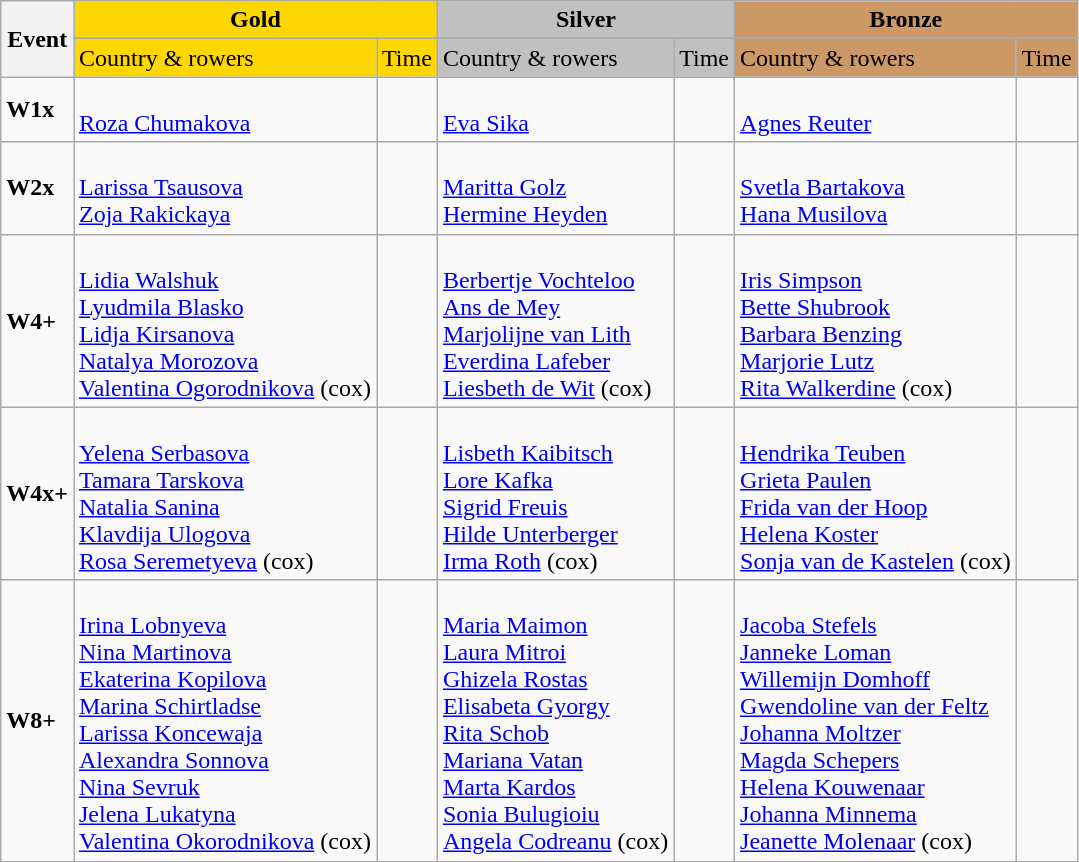<table class="wikitable">
<tr>
<th rowspan="2">Event</th>
<th colspan="2" style="background:gold;">Gold</th>
<th colspan="2" style="background:silver;">Silver</th>
<th colspan="2" style="background:#c96;">Bronze</th>
</tr>
<tr>
<td style="background:gold;">Country & rowers</td>
<td style="background:gold;">Time</td>
<td style="background:silver;">Country & rowers</td>
<td style="background:silver;">Time</td>
<td style="background:#c96;">Country & rowers</td>
<td style="background:#c96;">Time</td>
</tr>
<tr>
<td><strong>W1x</strong></td>
<td> <br> <a href='#'>Roza Chumakova</a></td>
<td></td>
<td> <br> <a href='#'>Eva Sika</a></td>
<td></td>
<td> <br> <a href='#'>Agnes Reuter</a></td>
<td></td>
</tr>
<tr>
<td><strong>W2x</strong></td>
<td> <br> <a href='#'>Larissa Tsausova</a> <br> <a href='#'>Zoja Rakickaya</a></td>
<td></td>
<td> <br> <a href='#'>Maritta Golz</a> <br> <a href='#'>Hermine Heyden</a></td>
<td></td>
<td> <br> <a href='#'>Svetla Bartakova</a> <br> <a href='#'>Hana Musilova</a></td>
<td></td>
</tr>
<tr>
<td><strong>W4+</strong></td>
<td> <br> <a href='#'>Lidia Walshuk</a> <br> <a href='#'>Lyudmila Blasko</a> <br> <a href='#'>Lidja Kirsanova</a> <br> <a href='#'>Natalya Morozova</a> <br> <a href='#'>Valentina Ogorodnikova</a> (cox)</td>
<td></td>
<td> <br> <a href='#'>Berbertje Vochteloo</a> <br> <a href='#'>Ans de Mey</a> <br> <a href='#'>Marjolijne van Lith</a> <br> <a href='#'>Everdina Lafeber</a> <br> <a href='#'>Liesbeth de Wit</a> (cox)</td>
<td></td>
<td> <br> <a href='#'>Iris Simpson</a> <br> <a href='#'>Bette Shubrook</a> <br> <a href='#'>Barbara Benzing</a> <br> <a href='#'>Marjorie Lutz</a> <br> <a href='#'>Rita Walkerdine</a> (cox)</td>
<td></td>
</tr>
<tr>
<td><strong>W4x+</strong></td>
<td> <br> <a href='#'>Yelena Serbasova</a> <br> <a href='#'>Tamara Tarskova</a> <br> <a href='#'>Natalia Sanina</a> <br> <a href='#'>Klavdija Ulogova</a> <br> <a href='#'>Rosa Seremetyeva</a> (cox)</td>
<td></td>
<td> <br> <a href='#'>Lisbeth Kaibitsch</a> <br> <a href='#'>Lore Kafka</a> <br> <a href='#'>Sigrid Freuis</a> <br> <a href='#'>Hilde Unterberger</a> <br> <a href='#'>Irma Roth</a> (cox)</td>
<td></td>
<td> <br> <a href='#'>Hendrika Teuben</a> <br> <a href='#'>Grieta Paulen</a> <br> <a href='#'>Frida van der Hoop</a> <br> <a href='#'>Helena Koster</a> <br> <a href='#'>Sonja van de Kastelen</a> (cox)</td>
<td></td>
</tr>
<tr>
<td><strong>W8+</strong></td>
<td> <br> <a href='#'>Irina Lobnyeva</a> <br> <a href='#'>Nina Martinova</a> <br> <a href='#'>Ekaterina Kopilova</a> <br> <a href='#'>Marina Schirtladse</a> <br> <a href='#'>Larissa Koncewaja</a> <br> <a href='#'>Alexandra Sonnova</a> <br> <a href='#'>Nina Sevruk</a> <br> <a href='#'>Jelena Lukatyna</a> <br> <a href='#'>Valentina Okorodnikova</a> (cox)</td>
<td></td>
<td> <br> <a href='#'>Maria Maimon</a> <br> <a href='#'>Laura Mitroi</a> <br> <a href='#'>Ghizela Rostas</a> <br> <a href='#'>Elisabeta Gyorgy</a> <br> <a href='#'>Rita Schob</a> <br> <a href='#'>Mariana Vatan</a> <br> <a href='#'>Marta Kardos</a> <br> <a href='#'>Sonia Bulugioiu</a> <br> <a href='#'>Angela Codreanu</a> (cox)</td>
<td></td>
<td> <br> <a href='#'>Jacoba Stefels</a> <br> <a href='#'>Janneke Loman</a> <br> <a href='#'>Willemijn Domhoff</a> <br> <a href='#'>Gwendoline van der Feltz</a> <br> <a href='#'>Johanna Moltzer</a> <br> <a href='#'>Magda Schepers</a> <br> <a href='#'>Helena Kouwenaar</a> <br> <a href='#'>Johanna Minnema</a> <br> <a href='#'>Jeanette Molenaar</a> (cox)</td>
<td></td>
</tr>
</table>
